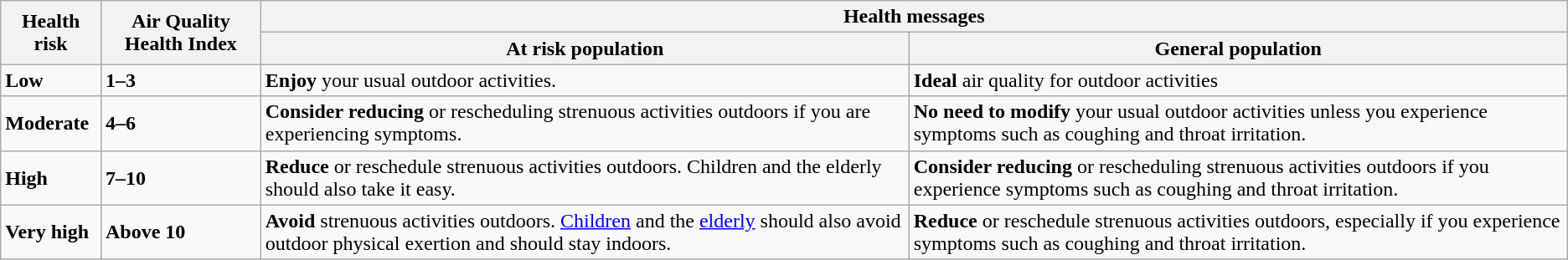<table class="wikitable">
<tr>
<th rowspan="2">Health risk</th>
<th rowspan="2">Air Quality Health Index</th>
<th colspan="2" style="text-align: center;">Health messages</th>
</tr>
<tr>
<th>At risk population</th>
<th>General population</th>
</tr>
<tr>
<td><strong>Low</strong></td>
<td><strong>1–3</strong></td>
<td><strong>Enjoy</strong> your usual outdoor activities.</td>
<td><strong>Ideal</strong> air quality for outdoor activities</td>
</tr>
<tr>
<td><strong>Moderate</strong></td>
<td><strong>4–6</strong></td>
<td><strong>Consider reducing</strong> or rescheduling strenuous activities outdoors if you are experiencing symptoms.</td>
<td><strong>No need to modify</strong> your usual outdoor activities unless you experience symptoms such as coughing and throat irritation.</td>
</tr>
<tr>
<td><strong>High</strong></td>
<td><strong>7–10</strong></td>
<td><strong>Reduce</strong> or reschedule strenuous activities outdoors. Children and the elderly should also take it easy.</td>
<td><strong>Consider reducing</strong> or rescheduling strenuous activities outdoors if you experience symptoms such as coughing and throat irritation.</td>
</tr>
<tr>
<td><strong>Very high</strong></td>
<td><strong>Above 10</strong></td>
<td><strong>Avoid</strong> strenuous activities outdoors. <a href='#'>Children</a> and the <a href='#'>elderly</a> should also avoid outdoor physical exertion and should stay indoors.</td>
<td><strong>Reduce</strong> or reschedule strenuous activities outdoors, especially if you experience symptoms such as coughing and throat irritation.</td>
</tr>
</table>
